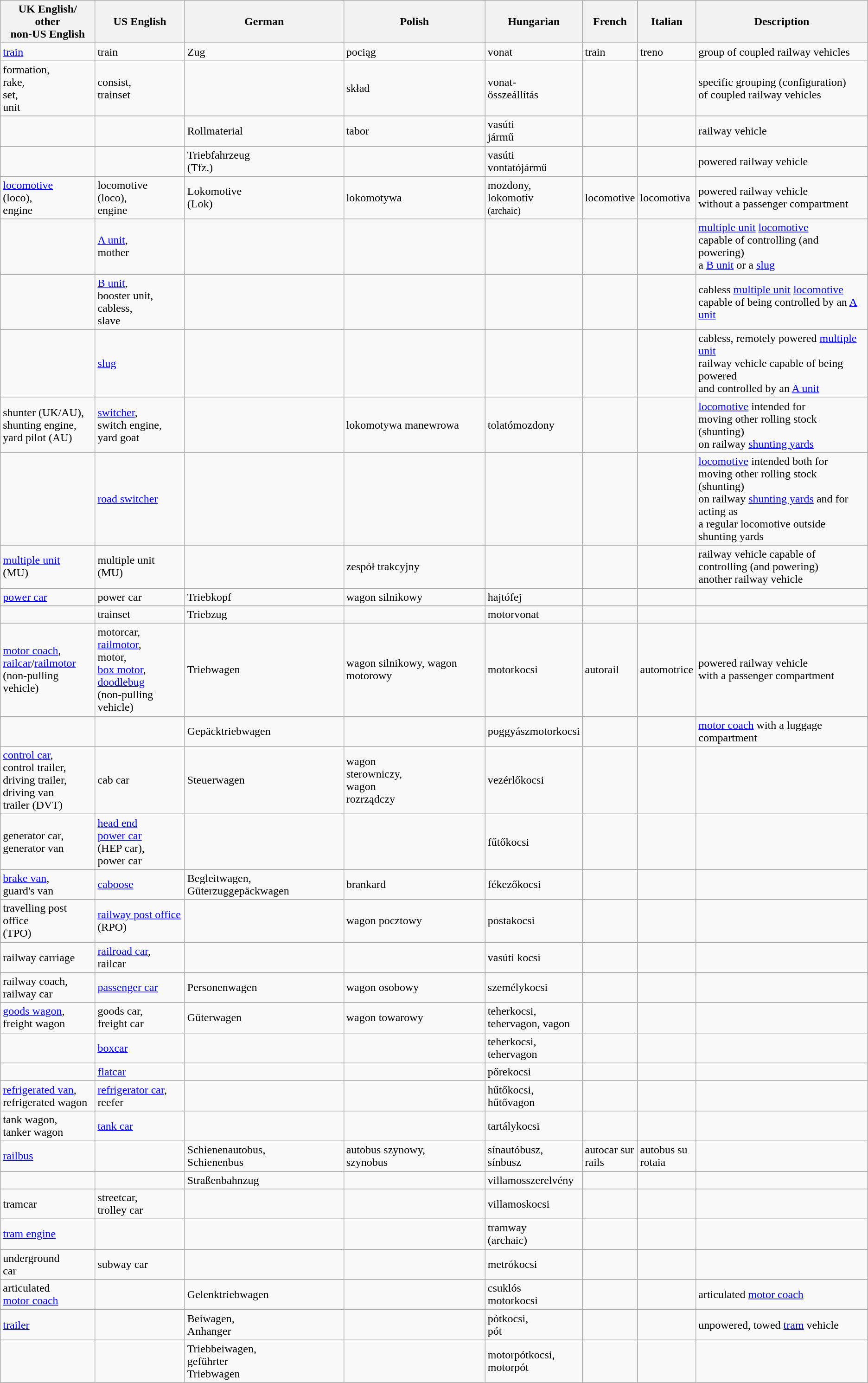<table class="wikitable sortable">
<tr>
<th>UK English/<br>other<br>non-US English</th>
<th>US English</th>
<th>German</th>
<th>Polish</th>
<th>Hungarian</th>
<th>French</th>
<th>Italian</th>
<th>Description</th>
</tr>
<tr>
<td><a href='#'>train</a></td>
<td>train</td>
<td>Zug</td>
<td>pociąg</td>
<td>vonat</td>
<td>train</td>
<td>treno</td>
<td>group of coupled railway vehicles</td>
</tr>
<tr>
<td>formation,<br>rake,<br>set,<br>unit</td>
<td>consist,<br>trainset</td>
<td></td>
<td>skład</td>
<td>vonat-<br>összeállítás</td>
<td></td>
<td></td>
<td>specific grouping (configuration)<br>of coupled railway vehicles</td>
</tr>
<tr>
<td></td>
<td></td>
<td>Rollmaterial</td>
<td>tabor</td>
<td>vasúti<br>jármű</td>
<td></td>
<td></td>
<td>railway vehicle</td>
</tr>
<tr>
<td></td>
<td></td>
<td>Triebfahrzeug<br>(Tfz.)</td>
<td></td>
<td>vasúti<br>vontatójármű</td>
<td></td>
<td></td>
<td>powered railway vehicle</td>
</tr>
<tr>
<td><a href='#'>locomotive</a><br>(loco),<br>engine</td>
<td>locomotive<br>(loco),<br>engine</td>
<td>Lokomotive<br>(Lok)</td>
<td>lokomotywa</td>
<td>mozdony,<br>lokomotív<br><small>(archaic)</small></td>
<td>locomotive</td>
<td>locomotiva</td>
<td>powered railway vehicle<br>without a passenger compartment</td>
</tr>
<tr>
<td></td>
<td><a href='#'>A unit</a>,<br>mother</td>
<td></td>
<td></td>
<td></td>
<td></td>
<td></td>
<td><a href='#'>multiple unit</a> <a href='#'>locomotive</a><br>capable of controlling (and powering)<br>a <a href='#'>B unit</a> or a <a href='#'>slug</a></td>
</tr>
<tr>
<td></td>
<td><a href='#'>B unit</a>,<br>booster unit,<br>cabless,<br>slave</td>
<td></td>
<td></td>
<td></td>
<td></td>
<td></td>
<td>cabless <a href='#'>multiple unit</a> <a href='#'>locomotive</a><br>capable of being controlled by an <a href='#'>A unit</a></td>
</tr>
<tr>
<td></td>
<td><a href='#'>slug</a></td>
<td></td>
<td></td>
<td></td>
<td></td>
<td></td>
<td>cabless, remotely powered <a href='#'>multiple unit</a><br>railway vehicle capable of being powered<br>and controlled by an <a href='#'>A unit</a></td>
</tr>
<tr>
<td>shunter (UK/AU),<br>shunting engine,<br>yard pilot (AU)</td>
<td><a href='#'>switcher</a>,<br>switch engine,<br>yard goat</td>
<td></td>
<td>lokomotywa manewrowa</td>
<td>tolatómozdony</td>
<td></td>
<td></td>
<td><a href='#'>locomotive</a> intended for<br>moving other rolling stock (shunting)<br>on railway <a href='#'>shunting yards</a></td>
</tr>
<tr>
<td></td>
<td><a href='#'>road switcher</a></td>
<td></td>
<td></td>
<td></td>
<td></td>
<td></td>
<td><a href='#'>locomotive</a> intended both for<br>moving other rolling stock (shunting)<br>on railway <a href='#'>shunting yards</a> and for acting as<br>a regular locomotive outside shunting yards</td>
</tr>
<tr>
<td><a href='#'>multiple unit</a><br>(MU)</td>
<td>multiple unit<br>(MU)</td>
<td></td>
<td>zespół trakcyjny</td>
<td></td>
<td></td>
<td></td>
<td>railway vehicle capable of<br>controlling (and powering)<br>another railway vehicle</td>
</tr>
<tr>
<td><a href='#'>power car</a></td>
<td>power car</td>
<td>Triebkopf</td>
<td>wagon silnikowy</td>
<td>hajtófej</td>
<td></td>
<td></td>
<td></td>
</tr>
<tr>
<td></td>
<td>trainset</td>
<td>Triebzug</td>
<td></td>
<td>motorvonat</td>
<td></td>
<td></td>
<td></td>
</tr>
<tr>
<td><a href='#'>motor coach</a>,<br><a href='#'>railcar</a>/<a href='#'>railmotor</a><br>(non-pulling vehicle)</td>
<td>motorcar,<br><a href='#'>railmotor</a>,<br>motor,<br><a href='#'>box motor</a>,<br><a href='#'>doodlebug</a><br>(non-pulling vehicle)</td>
<td>Triebwagen</td>
<td>wagon silnikowy, wagon motorowy</td>
<td>motorkocsi</td>
<td>autorail</td>
<td>automotrice</td>
<td>powered railway vehicle<br>with a passenger compartment</td>
</tr>
<tr>
<td></td>
<td></td>
<td>Gepäcktriebwagen</td>
<td></td>
<td>poggyászmotorkocsi</td>
<td></td>
<td></td>
<td><a href='#'>motor coach</a> with a luggage compartment</td>
</tr>
<tr>
<td><a href='#'>control car</a>,<br>control trailer,<br>driving trailer,<br>driving van<br>trailer (DVT)</td>
<td>cab car</td>
<td>Steuerwagen</td>
<td>wagon<br>sterowniczy,<br>wagon<br>rozrządczy</td>
<td>vezérlőkocsi</td>
<td></td>
<td></td>
<td></td>
</tr>
<tr>
<td>generator car,<br>generator van</td>
<td><a href='#'>head end<br>power car</a><br>(HEP car),<br>power car</td>
<td></td>
<td></td>
<td>fűtőkocsi</td>
<td></td>
<td></td>
<td></td>
</tr>
<tr>
<td><a href='#'>brake van</a>,<br>guard's van</td>
<td><a href='#'>caboose</a></td>
<td>Begleitwagen, Güterzuggepäckwagen</td>
<td>brankard</td>
<td>fékezőkocsi</td>
<td></td>
<td></td>
<td></td>
</tr>
<tr>
<td>travelling post office<br>(TPO)</td>
<td><a href='#'>railway post office</a><br>(RPO)</td>
<td></td>
<td>wagon pocztowy</td>
<td>postakocsi</td>
<td></td>
<td></td>
<td></td>
</tr>
<tr>
<td>railway carriage</td>
<td><a href='#'>railroad car</a>,<br>railcar</td>
<td></td>
<td></td>
<td>vasúti kocsi</td>
<td></td>
<td></td>
<td></td>
</tr>
<tr>
<td>railway coach,<br>railway car</td>
<td><a href='#'>passenger car</a></td>
<td>Personenwagen</td>
<td>wagon osobowy</td>
<td>személykocsi</td>
<td></td>
<td></td>
<td></td>
</tr>
<tr>
<td><a href='#'>goods wagon</a>,<br>freight wagon</td>
<td>goods car,<br>freight car</td>
<td>Güterwagen</td>
<td>wagon towarowy</td>
<td>teherkocsi,<br>tehervagon, vagon</td>
<td></td>
<td></td>
<td></td>
</tr>
<tr>
<td></td>
<td><a href='#'>boxcar</a></td>
<td></td>
<td></td>
<td>teherkocsi,<br>tehervagon</td>
<td></td>
<td></td>
<td></td>
</tr>
<tr>
<td></td>
<td><a href='#'>flatcar</a></td>
<td></td>
<td></td>
<td>pőrekocsi</td>
<td></td>
<td></td>
<td></td>
</tr>
<tr>
<td><a href='#'>refrigerated van</a>,<br>refrigerated wagon</td>
<td><a href='#'>refrigerator car</a>,<br>reefer</td>
<td></td>
<td></td>
<td>hűtőkocsi,<br>hűtővagon</td>
<td></td>
<td></td>
<td></td>
</tr>
<tr>
<td>tank wagon,<br>tanker wagon</td>
<td><a href='#'>tank car</a></td>
<td></td>
<td></td>
<td>tartálykocsi</td>
<td></td>
<td></td>
<td></td>
</tr>
<tr>
<td><a href='#'>railbus</a></td>
<td></td>
<td>Schienenautobus,<br>Schienenbus</td>
<td>autobus szynowy,<br>szynobus</td>
<td>sínautóbusz,<br>sínbusz</td>
<td>autocar sur<br>rails</td>
<td>autobus su<br>rotaia</td>
<td></td>
</tr>
<tr>
<td></td>
<td></td>
<td>Straßenbahnzug</td>
<td></td>
<td>villamosszerelvény</td>
<td></td>
<td></td>
<td></td>
</tr>
<tr>
<td>tramcar</td>
<td>streetcar,<br>trolley car</td>
<td></td>
<td></td>
<td>villamoskocsi</td>
<td></td>
<td></td>
<td></td>
</tr>
<tr>
<td><a href='#'>tram engine</a></td>
<td></td>
<td></td>
<td></td>
<td>tramway<br>(archaic)</td>
<td></td>
<td></td>
<td></td>
</tr>
<tr>
<td>underground<br>car</td>
<td>subway car</td>
<td></td>
<td></td>
<td>metrókocsi</td>
<td></td>
<td></td>
<td></td>
</tr>
<tr>
<td>articulated<br><a href='#'>motor coach</a></td>
<td></td>
<td>Gelenktriebwagen</td>
<td></td>
<td>csuklós<br>motorkocsi</td>
<td></td>
<td></td>
<td>articulated <a href='#'>motor coach</a></td>
</tr>
<tr>
<td><a href='#'>trailer</a></td>
<td></td>
<td>Beiwagen,<br>Anhanger</td>
<td></td>
<td>pótkocsi,<br>pót</td>
<td></td>
<td></td>
<td>unpowered, towed <a href='#'>tram</a> vehicle</td>
</tr>
<tr>
<td></td>
<td></td>
<td>Triebbeiwagen,<br>geführter<br>Triebwagen</td>
<td></td>
<td>motorpótkocsi,<br>motorpót</td>
<td></td>
<td></td>
<td></td>
</tr>
</table>
